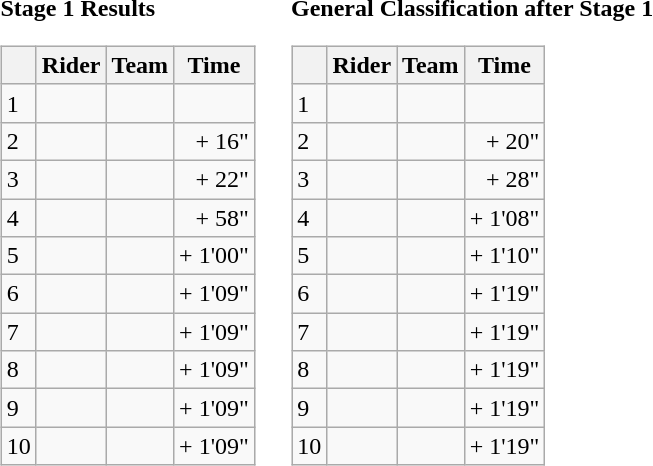<table>
<tr>
<td><strong>Stage 1 Results</strong><br><table class="wikitable">
<tr>
<th></th>
<th>Rider</th>
<th>Team</th>
<th>Time</th>
</tr>
<tr>
<td>1</td>
<td> </td>
<td></td>
<td align="right"></td>
</tr>
<tr>
<td>2</td>
<td></td>
<td></td>
<td align="right">+ 16"</td>
</tr>
<tr>
<td>3</td>
<td></td>
<td></td>
<td align="right">+ 22"</td>
</tr>
<tr>
<td>4</td>
<td></td>
<td></td>
<td align="right">+ 58"</td>
</tr>
<tr>
<td>5</td>
<td></td>
<td></td>
<td align="right">+ 1'00"</td>
</tr>
<tr>
<td>6</td>
<td></td>
<td></td>
<td align="right">+ 1'09"</td>
</tr>
<tr>
<td>7</td>
<td></td>
<td></td>
<td align="right">+ 1'09"</td>
</tr>
<tr>
<td>8</td>
<td></td>
<td></td>
<td align="right">+ 1'09"</td>
</tr>
<tr>
<td>9</td>
<td></td>
<td></td>
<td align="right">+ 1'09"</td>
</tr>
<tr>
<td>10</td>
<td></td>
<td></td>
<td align="right">+ 1'09"</td>
</tr>
</table>
</td>
<td></td>
<td><strong>General Classification after Stage 1</strong><br><table class="wikitable">
<tr>
<th></th>
<th>Rider</th>
<th>Team</th>
<th>Time</th>
</tr>
<tr>
<td>1</td>
<td> </td>
<td></td>
<td align="right"></td>
</tr>
<tr>
<td>2</td>
<td></td>
<td></td>
<td align="right">+ 20"</td>
</tr>
<tr>
<td>3</td>
<td></td>
<td></td>
<td align="right">+ 28"</td>
</tr>
<tr>
<td>4</td>
<td></td>
<td></td>
<td align="right">+ 1'08"</td>
</tr>
<tr>
<td>5</td>
<td></td>
<td></td>
<td align="right">+ 1'10"</td>
</tr>
<tr>
<td>6</td>
<td></td>
<td></td>
<td align="right">+ 1'19"</td>
</tr>
<tr>
<td>7</td>
<td></td>
<td></td>
<td align="right">+ 1'19"</td>
</tr>
<tr>
<td>8</td>
<td></td>
<td></td>
<td align="right">+ 1'19"</td>
</tr>
<tr>
<td>9</td>
<td></td>
<td></td>
<td align="right">+ 1'19"</td>
</tr>
<tr>
<td>10</td>
<td></td>
<td></td>
<td align="right">+ 1'19"</td>
</tr>
</table>
</td>
</tr>
</table>
